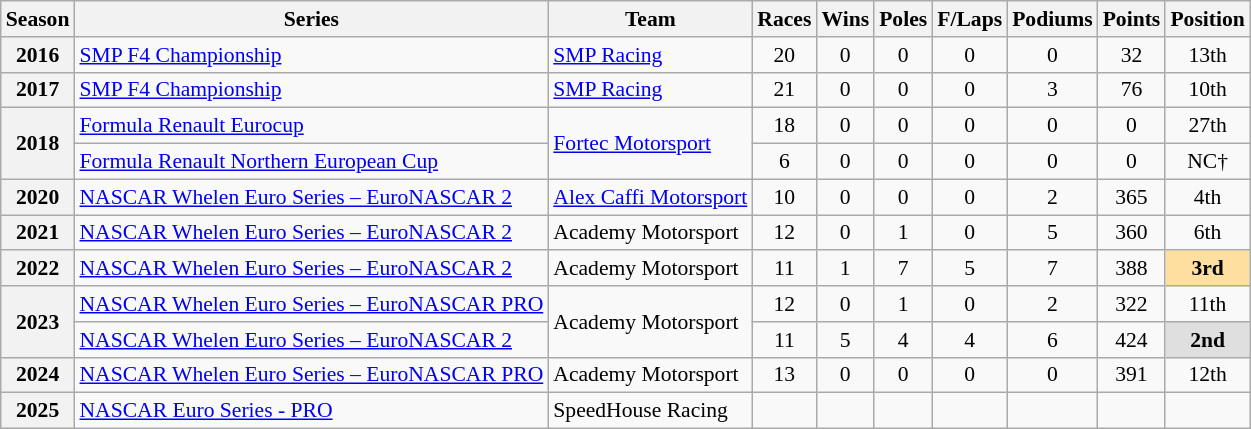<table class="wikitable" style="font-size: 90%; text-align:center">
<tr>
<th>Season</th>
<th>Series</th>
<th>Team</th>
<th>Races</th>
<th>Wins</th>
<th>Poles</th>
<th>F/Laps</th>
<th>Podiums</th>
<th>Points</th>
<th>Position</th>
</tr>
<tr>
<th>2016</th>
<td align="left"><a href='#'>SMP F4 Championship</a></td>
<td align="left"><a href='#'>SMP Racing</a></td>
<td>20</td>
<td>0</td>
<td>0</td>
<td>0</td>
<td>0</td>
<td>32</td>
<td>13th</td>
</tr>
<tr>
<th>2017</th>
<td align="left"><a href='#'>SMP F4 Championship</a></td>
<td align="left"><a href='#'>SMP Racing</a></td>
<td>21</td>
<td>0</td>
<td>0</td>
<td>0</td>
<td>3</td>
<td>76</td>
<td>10th</td>
</tr>
<tr>
<th rowspan="2">2018</th>
<td align="left"><a href='#'>Formula Renault Eurocup</a></td>
<td rowspan="2" align="left"><a href='#'>Fortec Motorsport</a></td>
<td>18</td>
<td>0</td>
<td>0</td>
<td>0</td>
<td>0</td>
<td>0</td>
<td>27th</td>
</tr>
<tr>
<td align=left><a href='#'>Formula Renault Northern European Cup</a></td>
<td>6</td>
<td>0</td>
<td>0</td>
<td>0</td>
<td>0</td>
<td>0</td>
<td>NC†</td>
</tr>
<tr>
<th>2020</th>
<td align="left"><a href='#'>NASCAR Whelen Euro Series – EuroNASCAR 2</a></td>
<td align="left"><a href='#'>Alex Caffi Motorsport</a></td>
<td>10</td>
<td>0</td>
<td>0</td>
<td>0</td>
<td>2</td>
<td>365</td>
<td>4th</td>
</tr>
<tr>
<th>2021</th>
<td align="left"><a href='#'>NASCAR Whelen Euro Series – EuroNASCAR 2</a></td>
<td align="left">Academy Motorsport</td>
<td>12</td>
<td>0</td>
<td>1</td>
<td>0</td>
<td>5</td>
<td>360</td>
<td>6th</td>
</tr>
<tr>
<th>2022</th>
<td align=left><a href='#'>NASCAR Whelen Euro Series – EuroNASCAR 2</a></td>
<td align=left>Academy Motorsport</td>
<td>11</td>
<td>1</td>
<td>7</td>
<td>5</td>
<td>7</td>
<td>388</td>
<td style="background-color:#FFDF9F"><strong>3rd</strong></td>
</tr>
<tr>
<th rowspan="2">2023</th>
<td align=left><a href='#'>NASCAR Whelen Euro Series – EuroNASCAR PRO</a></td>
<td rowspan="2" align=left>Academy Motorsport</td>
<td>12</td>
<td>0</td>
<td>1</td>
<td>0</td>
<td>2</td>
<td>322</td>
<td>11th</td>
</tr>
<tr>
<td align=left><a href='#'>NASCAR Whelen Euro Series – EuroNASCAR 2</a></td>
<td>11</td>
<td>5</td>
<td>4</td>
<td>4</td>
<td>6</td>
<td>424</td>
<td style="background-color:#DFDFDF"><strong>2nd</strong></td>
</tr>
<tr>
<th>2024</th>
<td align=left><a href='#'>NASCAR Whelen Euro Series – EuroNASCAR PRO</a></td>
<td align=left>Academy Motorsport</td>
<td>13</td>
<td>0</td>
<td>0</td>
<td>0</td>
<td>0</td>
<td>391</td>
<td>12th</td>
</tr>
<tr>
<th>2025</th>
<td align=left><a href='#'>NASCAR Euro Series - PRO</a></td>
<td align=left>SpeedHouse Racing</td>
<td></td>
<td></td>
<td></td>
<td></td>
<td></td>
<td></td>
<td></td>
</tr>
</table>
